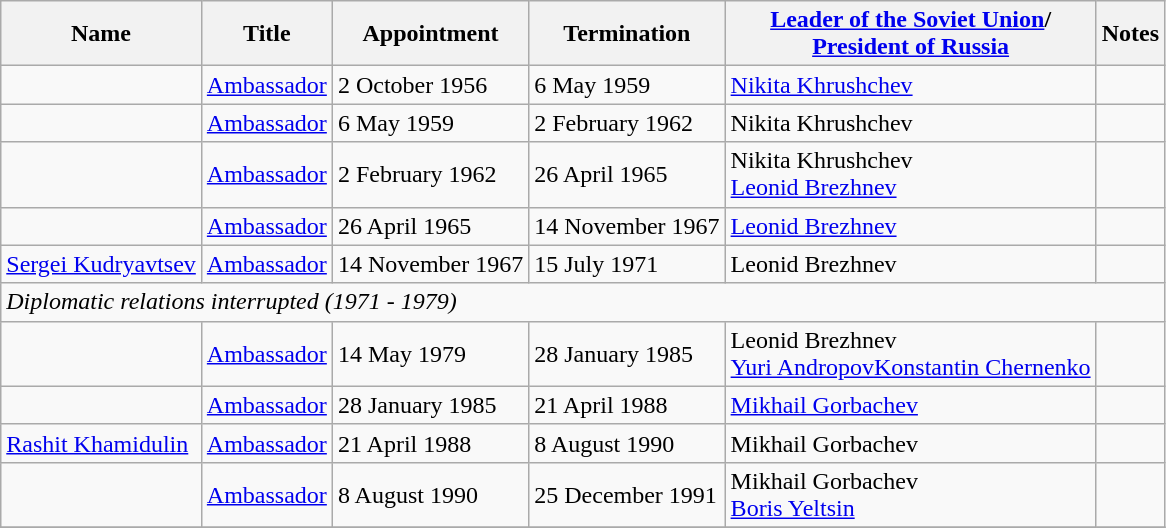<table class="wikitable">
<tr valign="middle">
<th>Name</th>
<th>Title</th>
<th>Appointment</th>
<th>Termination</th>
<th><a href='#'>Leader of the Soviet Union</a>/<br><a href='#'>President of Russia</a></th>
<th>Notes</th>
</tr>
<tr>
<td></td>
<td><a href='#'>Ambassador</a></td>
<td>2 October 1956</td>
<td>6 May 1959</td>
<td><a href='#'>Nikita Khrushchev</a></td>
<td></td>
</tr>
<tr>
<td></td>
<td><a href='#'>Ambassador</a></td>
<td>6 May 1959</td>
<td>2 February 1962</td>
<td>Nikita Khrushchev</td>
<td></td>
</tr>
<tr>
<td></td>
<td><a href='#'>Ambassador</a></td>
<td>2 February 1962</td>
<td>26 April 1965</td>
<td>Nikita Khrushchev<br><a href='#'>Leonid Brezhnev</a></td>
<td></td>
</tr>
<tr>
<td></td>
<td><a href='#'>Ambassador</a></td>
<td>26 April 1965</td>
<td>14 November 1967</td>
<td><a href='#'>Leonid Brezhnev</a></td>
<td></td>
</tr>
<tr>
<td><a href='#'>Sergei Kudryavtsev</a></td>
<td><a href='#'>Ambassador</a></td>
<td>14 November 1967</td>
<td>15 July 1971</td>
<td>Leonid Brezhnev</td>
<td></td>
</tr>
<tr>
<td colspan="6"><em>Diplomatic relations interrupted (1971 - 1979)</em></td>
</tr>
<tr>
<td></td>
<td><a href='#'>Ambassador</a></td>
<td>14 May 1979</td>
<td>28 January 1985</td>
<td>Leonid Brezhnev<br><a href='#'>Yuri Andropov</a><a href='#'>Konstantin Chernenko</a></td>
<td></td>
</tr>
<tr>
<td></td>
<td><a href='#'>Ambassador</a></td>
<td>28 January 1985</td>
<td>21 April 1988</td>
<td><a href='#'>Mikhail Gorbachev</a></td>
<td></td>
</tr>
<tr>
<td><a href='#'>Rashit Khamidulin</a></td>
<td><a href='#'>Ambassador</a></td>
<td>21 April 1988</td>
<td>8 August 1990</td>
<td>Mikhail Gorbachev</td>
<td></td>
</tr>
<tr>
<td></td>
<td><a href='#'>Ambassador</a></td>
<td>8 August 1990</td>
<td>25 December 1991</td>
<td>Mikhail Gorbachev<br><a href='#'>Boris Yeltsin</a></td>
<td></td>
</tr>
<tr>
</tr>
</table>
